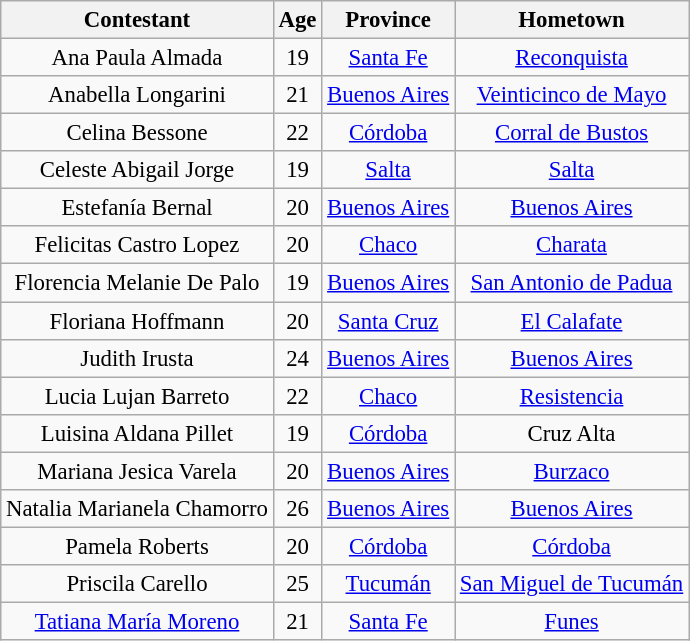<table class="wikitable sortable" style="font-size: 95%;">
<tr>
<th>Contestant</th>
<th>Age</th>
<th>Province</th>
<th>Hometown</th>
</tr>
<tr>
<td align=center>Ana Paula Almada</td>
<td align=center>19</td>
<td align=center><a href='#'>Santa Fe</a></td>
<td align=center><a href='#'>Reconquista</a></td>
</tr>
<tr>
<td align=center>Anabella Longarini</td>
<td align=center>21</td>
<td align=center><a href='#'>Buenos Aires</a></td>
<td align=center><a href='#'>Veinticinco de Mayo</a></td>
</tr>
<tr>
<td align=center>Celina Bessone</td>
<td align=center>22</td>
<td align=center><a href='#'>Córdoba</a></td>
<td align=center><a href='#'>Corral de Bustos</a></td>
</tr>
<tr>
<td align=center>Celeste Abigail Jorge</td>
<td align=center>19</td>
<td align=center><a href='#'>Salta</a></td>
<td align=center><a href='#'>Salta</a></td>
</tr>
<tr>
<td align=center>Estefanía Bernal</td>
<td align=center>20</td>
<td align=center><a href='#'>Buenos Aires</a></td>
<td align=center><a href='#'>Buenos Aires</a></td>
</tr>
<tr>
<td align=center>Felicitas Castro Lopez</td>
<td align=center>20</td>
<td align=center><a href='#'>Chaco</a></td>
<td align=center><a href='#'>Charata</a></td>
</tr>
<tr>
<td align=center>Florencia Melanie De Palo</td>
<td align=center>19</td>
<td align=center><a href='#'>Buenos Aires</a></td>
<td align=center><a href='#'>San Antonio de Padua</a></td>
</tr>
<tr>
<td align=center>Floriana Hoffmann</td>
<td align=center>20</td>
<td align=center><a href='#'>Santa Cruz</a></td>
<td align=center><a href='#'>El Calafate</a></td>
</tr>
<tr>
<td align=center>Judith Irusta</td>
<td align=center>24</td>
<td align=center><a href='#'>Buenos Aires</a></td>
<td align=center><a href='#'>Buenos Aires</a></td>
</tr>
<tr>
<td align=center>Lucia Lujan Barreto</td>
<td align=center>22</td>
<td align=center><a href='#'>Chaco</a></td>
<td align=center><a href='#'>Resistencia</a></td>
</tr>
<tr>
<td align=center>Luisina Aldana Pillet</td>
<td align=center>19</td>
<td align=center><a href='#'>Córdoba</a></td>
<td align=center>Cruz Alta</td>
</tr>
<tr>
<td align=center>Mariana Jesica Varela</td>
<td align=center>20</td>
<td align=center><a href='#'>Buenos Aires</a></td>
<td align=center><a href='#'>Burzaco</a></td>
</tr>
<tr>
<td align=center>Natalia Marianela Chamorro</td>
<td align=center>26</td>
<td align=center><a href='#'>Buenos Aires</a></td>
<td align=center><a href='#'>Buenos Aires</a></td>
</tr>
<tr>
<td align=center>Pamela Roberts</td>
<td align=center>20</td>
<td align=center><a href='#'>Córdoba</a></td>
<td align=center><a href='#'>Córdoba</a></td>
</tr>
<tr>
<td align=center>Priscila Carello</td>
<td align=center>25</td>
<td align=center><a href='#'>Tucumán</a></td>
<td align=center><a href='#'>San Miguel de Tucumán</a></td>
</tr>
<tr>
<td align=center><a href='#'>Tatiana María Moreno</a></td>
<td align=center>21</td>
<td align=center><a href='#'>Santa Fe</a></td>
<td align=center><a href='#'>Funes</a></td>
</tr>
</table>
